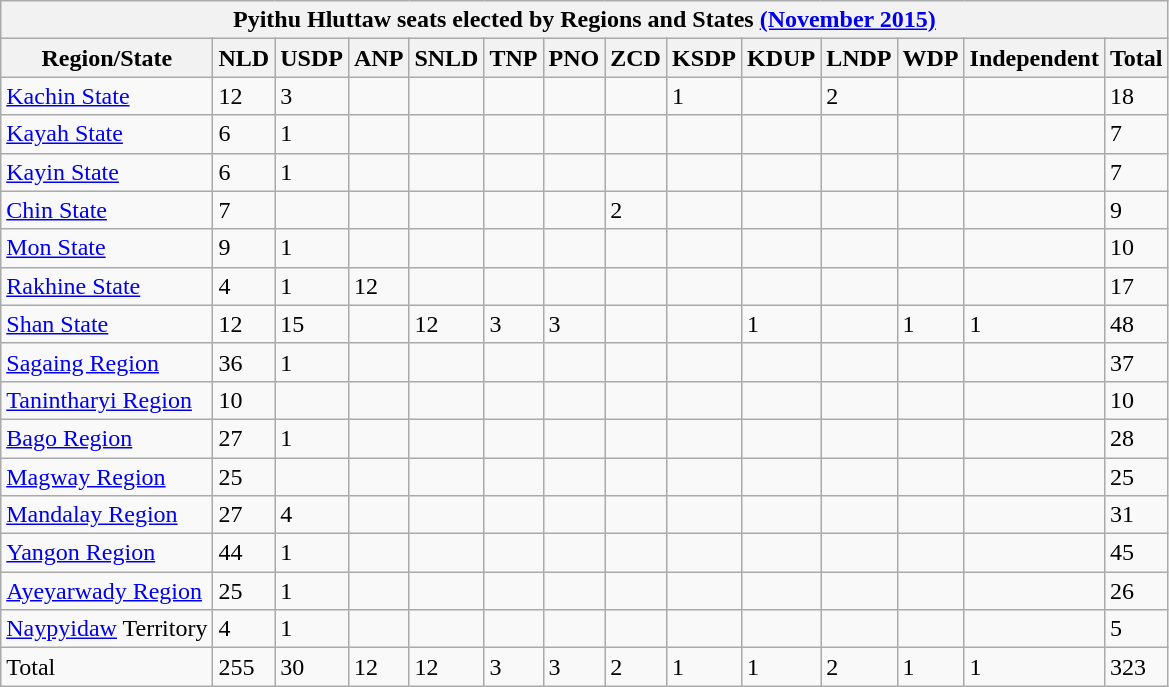<table class="wikitable">
<tr>
<th colspan="14">Pyithu Hluttaw seats elected by Regions and States <a href='#'>(November 2015)</a></th>
</tr>
<tr>
<th>Region/State</th>
<th>NLD</th>
<th>USDP</th>
<th>ANP</th>
<th>SNLD</th>
<th>TNP</th>
<th>PNO</th>
<th>ZCD</th>
<th>KSDP</th>
<th>KDUP</th>
<th>LNDP</th>
<th>WDP</th>
<th>Independent</th>
<th>Total</th>
</tr>
<tr>
<td><a href='#'>Kachin State</a></td>
<td>12</td>
<td>3</td>
<td></td>
<td></td>
<td></td>
<td></td>
<td></td>
<td>1</td>
<td></td>
<td>2</td>
<td></td>
<td></td>
<td>18</td>
</tr>
<tr>
<td><a href='#'>Kayah State</a></td>
<td>6</td>
<td>1</td>
<td></td>
<td></td>
<td></td>
<td></td>
<td></td>
<td></td>
<td></td>
<td></td>
<td></td>
<td></td>
<td>7</td>
</tr>
<tr>
<td><a href='#'>Kayin State</a></td>
<td>6</td>
<td>1</td>
<td></td>
<td></td>
<td></td>
<td></td>
<td></td>
<td></td>
<td></td>
<td></td>
<td></td>
<td></td>
<td>7</td>
</tr>
<tr>
<td><a href='#'>Chin State</a></td>
<td>7</td>
<td></td>
<td></td>
<td></td>
<td></td>
<td></td>
<td>2</td>
<td></td>
<td></td>
<td></td>
<td></td>
<td></td>
<td>9</td>
</tr>
<tr>
<td><a href='#'>Mon State</a></td>
<td>9</td>
<td>1</td>
<td></td>
<td></td>
<td></td>
<td></td>
<td></td>
<td></td>
<td></td>
<td></td>
<td></td>
<td></td>
<td>10</td>
</tr>
<tr>
<td><a href='#'>Rakhine State</a></td>
<td>4</td>
<td>1</td>
<td>12</td>
<td></td>
<td></td>
<td></td>
<td></td>
<td></td>
<td></td>
<td></td>
<td></td>
<td></td>
<td>17</td>
</tr>
<tr>
<td><a href='#'>Shan State</a></td>
<td>12</td>
<td>15</td>
<td></td>
<td>12</td>
<td>3</td>
<td>3</td>
<td></td>
<td></td>
<td>1</td>
<td></td>
<td>1</td>
<td>1</td>
<td>48</td>
</tr>
<tr>
<td><a href='#'>Sagaing Region</a></td>
<td>36</td>
<td>1</td>
<td></td>
<td></td>
<td></td>
<td></td>
<td></td>
<td></td>
<td></td>
<td></td>
<td></td>
<td></td>
<td>37</td>
</tr>
<tr>
<td><a href='#'>Tanintharyi Region</a></td>
<td>10</td>
<td></td>
<td></td>
<td></td>
<td></td>
<td></td>
<td></td>
<td></td>
<td></td>
<td></td>
<td></td>
<td></td>
<td>10</td>
</tr>
<tr>
<td><a href='#'>Bago Region</a></td>
<td>27</td>
<td>1</td>
<td></td>
<td></td>
<td></td>
<td></td>
<td></td>
<td></td>
<td></td>
<td></td>
<td></td>
<td></td>
<td>28</td>
</tr>
<tr>
<td><a href='#'>Magway Region</a></td>
<td>25</td>
<td></td>
<td></td>
<td></td>
<td></td>
<td></td>
<td></td>
<td></td>
<td></td>
<td></td>
<td></td>
<td></td>
<td>25</td>
</tr>
<tr>
<td><a href='#'>Mandalay Region</a></td>
<td>27</td>
<td>4</td>
<td></td>
<td></td>
<td></td>
<td></td>
<td></td>
<td></td>
<td></td>
<td></td>
<td></td>
<td></td>
<td>31</td>
</tr>
<tr>
<td><a href='#'>Yangon Region</a></td>
<td>44</td>
<td>1</td>
<td></td>
<td></td>
<td></td>
<td></td>
<td></td>
<td></td>
<td></td>
<td></td>
<td></td>
<td></td>
<td>45</td>
</tr>
<tr>
<td><a href='#'>Ayeyarwady Region</a></td>
<td>25</td>
<td>1</td>
<td></td>
<td></td>
<td></td>
<td></td>
<td></td>
<td></td>
<td></td>
<td></td>
<td></td>
<td></td>
<td>26</td>
</tr>
<tr>
<td><a href='#'>Naypyidaw</a> Territory</td>
<td>4</td>
<td>1</td>
<td></td>
<td></td>
<td></td>
<td></td>
<td></td>
<td></td>
<td></td>
<td></td>
<td></td>
<td></td>
<td>5</td>
</tr>
<tr>
<td>Total</td>
<td>255</td>
<td>30</td>
<td>12</td>
<td>12</td>
<td>3</td>
<td>3</td>
<td>2</td>
<td>1</td>
<td>1</td>
<td>2</td>
<td>1</td>
<td>1</td>
<td>323</td>
</tr>
</table>
